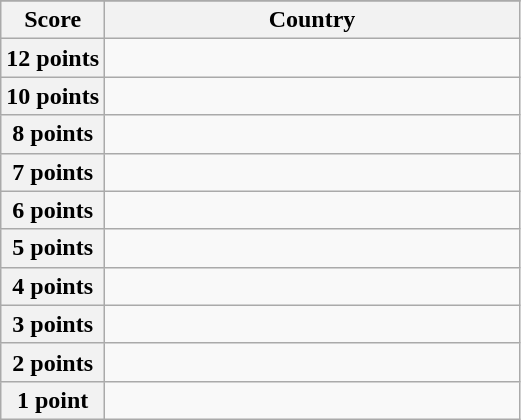<table class="wikitable">
<tr>
</tr>
<tr>
<th scope="col" width="20%">Score</th>
<th scope="col">Country</th>
</tr>
<tr>
<th scope="row">12 points</th>
<td></td>
</tr>
<tr>
<th scope="row">10 points</th>
<td></td>
</tr>
<tr>
<th scope="row">8 points</th>
<td></td>
</tr>
<tr>
<th scope="row">7 points</th>
<td></td>
</tr>
<tr>
<th scope="row">6 points</th>
<td></td>
</tr>
<tr>
<th scope="row">5 points</th>
<td></td>
</tr>
<tr>
<th scope="row">4 points</th>
<td></td>
</tr>
<tr>
<th scope="row">3 points</th>
<td></td>
</tr>
<tr>
<th scope="row">2 points</th>
<td></td>
</tr>
<tr>
<th scope="row">1 point</th>
<td></td>
</tr>
</table>
